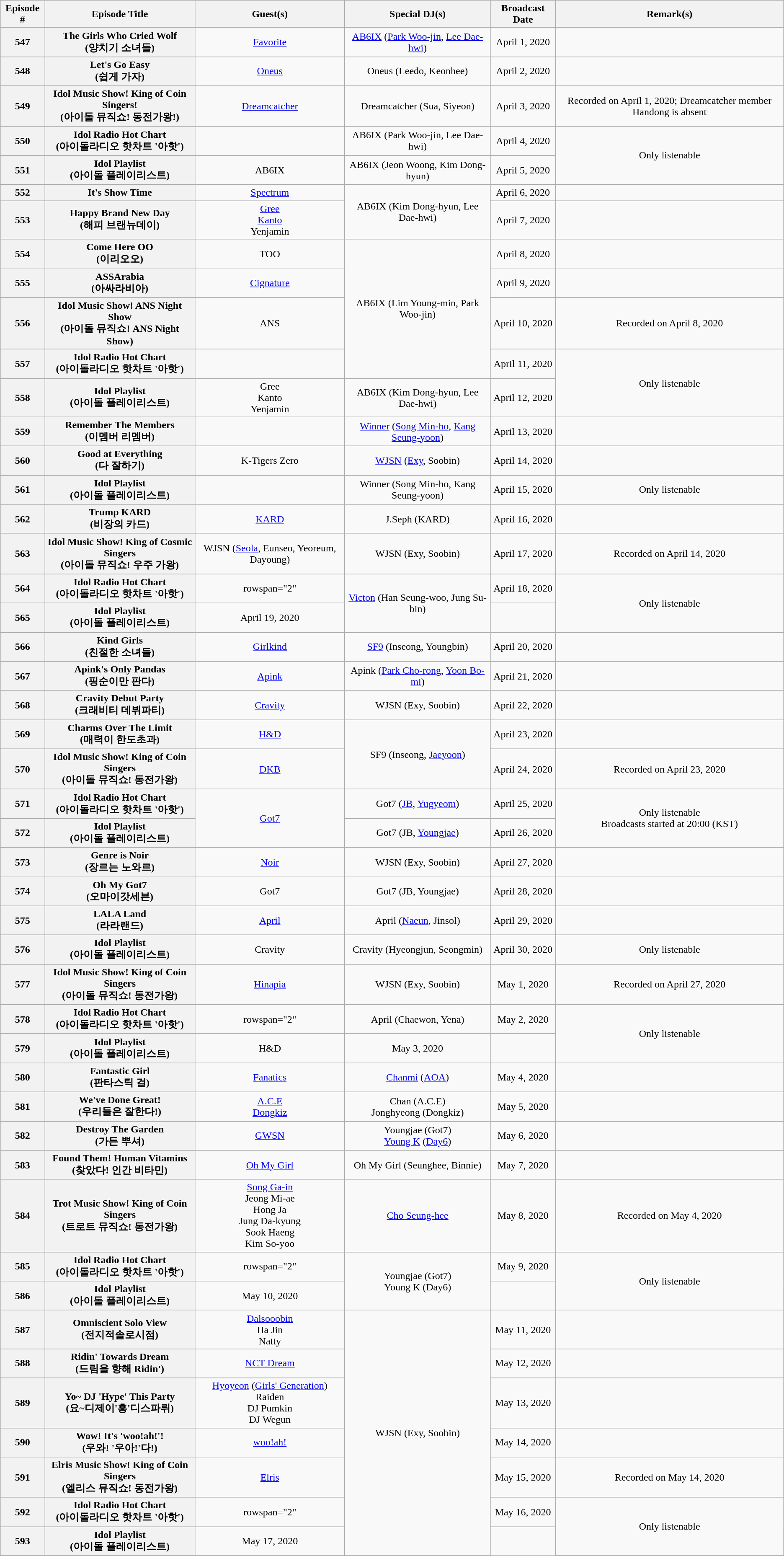<table class="wikitable" style="text-align:center">
<tr>
<th>Episode #</th>
<th>Episode Title</th>
<th>Guest(s)</th>
<th>Special DJ(s)</th>
<th>Broadcast Date</th>
<th>Remark(s)</th>
</tr>
<tr>
<th>547</th>
<th>The Girls Who Cried Wolf<br>(양치기 소녀들)</th>
<td><a href='#'>Favorite</a></td>
<td><a href='#'>AB6IX</a> (<a href='#'>Park Woo-jin</a>, <a href='#'>Lee Dae-hwi</a>)</td>
<td>April 1, 2020</td>
<td></td>
</tr>
<tr>
<th>548</th>
<th>Let's Go Easy<br>(쉽게 가자)</th>
<td><a href='#'>Oneus</a></td>
<td>Oneus (Leedo, Keonhee)</td>
<td>April 2, 2020</td>
<td></td>
</tr>
<tr>
<th>549</th>
<th>Idol Music Show! King of Coin Singers!<br>(아이돌 뮤직쇼! 동전가왕!)</th>
<td><a href='#'>Dreamcatcher</a></td>
<td>Dreamcatcher (Sua, Siyeon)</td>
<td>April 3, 2020</td>
<td>Recorded on April 1, 2020; Dreamcatcher member Handong is absent</td>
</tr>
<tr>
<th>550</th>
<th>Idol Radio Hot Chart<br>(아이돌라디오 핫차트 '아핫')</th>
<td></td>
<td>AB6IX (Park Woo-jin, Lee Dae-hwi)</td>
<td>April 4, 2020</td>
<td rowspan="2">Only listenable</td>
</tr>
<tr>
<th>551</th>
<th>Idol Playlist<br>(아이돌 플레이리스트)</th>
<td>AB6IX</td>
<td>AB6IX (Jeon Woong, Kim Dong-hyun)</td>
<td>April 5, 2020</td>
</tr>
<tr>
<th>552</th>
<th>It's Show Time</th>
<td><a href='#'>Spectrum</a></td>
<td rowspan="2">AB6IX (Kim Dong-hyun, Lee Dae-hwi)</td>
<td>April 6, 2020</td>
<td></td>
</tr>
<tr>
<th>553</th>
<th>Happy Brand New Day<br>(해피 브랜뉴데이)</th>
<td><a href='#'>Gree</a><br><a href='#'>Kanto</a><br>Yenjamin</td>
<td>April 7, 2020</td>
<td></td>
</tr>
<tr>
<th>554</th>
<th>Come Here OO<br>(이리오오)</th>
<td>TOO</td>
<td rowspan="4">AB6IX (Lim Young-min, Park Woo-jin)</td>
<td>April 8, 2020</td>
<td></td>
</tr>
<tr>
<th>555</th>
<th>ASSArabia<br>(아싸라비아)</th>
<td><a href='#'>Cignature</a></td>
<td>April 9, 2020</td>
<td></td>
</tr>
<tr>
<th>556</th>
<th>Idol Music Show! ANS Night Show<br>(아이돌 뮤직쇼! ANS Night Show)</th>
<td>ANS</td>
<td>April 10, 2020</td>
<td>Recorded on April 8, 2020</td>
</tr>
<tr>
<th>557</th>
<th>Idol Radio Hot Chart<br>(아이돌라디오 핫차트 '아핫')</th>
<td></td>
<td>April 11, 2020</td>
<td rowspan="2">Only listenable</td>
</tr>
<tr>
<th>558</th>
<th>Idol Playlist<br>(아이돌 플레이리스트)</th>
<td>Gree<br>Kanto<br>Yenjamin</td>
<td>AB6IX (Kim Dong-hyun, Lee Dae-hwi)</td>
<td>April 12, 2020</td>
</tr>
<tr>
<th>559</th>
<th>Remember The Members<br>(이멤버 리멤버)</th>
<td></td>
<td><a href='#'>Winner</a> (<a href='#'>Song Min-ho</a>, <a href='#'>Kang Seung-yoon</a>)</td>
<td>April 13, 2020</td>
<td></td>
</tr>
<tr>
<th>560</th>
<th>Good at Everything<br>(다 잘하기)</th>
<td>K-Tigers Zero</td>
<td><a href='#'>WJSN</a> (<a href='#'>Exy</a>, Soobin)</td>
<td>April 14, 2020</td>
<td></td>
</tr>
<tr>
<th>561</th>
<th>Idol Playlist<br>(아이돌 플레이리스트)</th>
<td></td>
<td>Winner (Song Min-ho, Kang Seung-yoon)</td>
<td>April 15, 2020</td>
<td>Only listenable</td>
</tr>
<tr>
<th>562</th>
<th>Trump KARD<br>(비장의 카드)</th>
<td><a href='#'>KARD</a></td>
<td>J.Seph (KARD)</td>
<td>April 16, 2020</td>
<td></td>
</tr>
<tr>
<th>563</th>
<th>Idol Music Show! King of Cosmic Singers<br>(아이돌 뮤직쇼! 우주 가왕)</th>
<td>WJSN (<a href='#'>Seola</a>, Eunseo, Yeoreum, Dayoung)</td>
<td>WJSN (Exy, Soobin)</td>
<td>April 17, 2020</td>
<td>Recorded on April 14, 2020</td>
</tr>
<tr>
<th>564</th>
<th>Idol Radio Hot Chart<br>(아이돌라디오 핫차트 '아핫')</th>
<td>rowspan="2" </td>
<td rowspan="2"><a href='#'>Victon</a> (Han Seung-woo, Jung Su-bin)</td>
<td>April 18, 2020</td>
<td rowspan="2">Only listenable</td>
</tr>
<tr>
<th>565</th>
<th>Idol Playlist<br>(아이돌 플레이리스트)</th>
<td>April 19, 2020</td>
</tr>
<tr>
<th>566</th>
<th>Kind Girls<br>(친절한 소녀들)</th>
<td><a href='#'>Girlkind</a></td>
<td><a href='#'>SF9</a> (Inseong, Youngbin)</td>
<td>April 20, 2020</td>
<td></td>
</tr>
<tr>
<th>567</th>
<th>Apink's Only Pandas<br>(핑순이만 판다)</th>
<td><a href='#'>Apink</a></td>
<td>Apink (<a href='#'>Park Cho-rong</a>, <a href='#'>Yoon Bo-mi</a>)</td>
<td>April 21, 2020</td>
<td></td>
</tr>
<tr>
<th>568</th>
<th>Cravity Debut Party<br>(크래비티 데뷔파티)</th>
<td><a href='#'>Cravity</a></td>
<td>WJSN (Exy, Soobin)</td>
<td>April 22, 2020</td>
<td></td>
</tr>
<tr>
<th>569</th>
<th>Charms Over The Limit<br>(매력이 한도초과)</th>
<td><a href='#'>H&D</a></td>
<td rowspan="2">SF9 (Inseong, <a href='#'>Jaeyoon</a>)</td>
<td>April 23, 2020</td>
<td></td>
</tr>
<tr>
<th>570</th>
<th>Idol Music Show! King of Coin Singers<br>(아이돌 뮤직쇼! 동전가왕)</th>
<td><a href='#'>DKB</a></td>
<td>April 24, 2020</td>
<td>Recorded on April 23, 2020</td>
</tr>
<tr>
<th>571</th>
<th>Idol Radio Hot Chart<br>(아이돌라디오 핫차트 '아핫')</th>
<td rowspan="2"><a href='#'>Got7</a></td>
<td>Got7 (<a href='#'>JB</a>, <a href='#'>Yugyeom</a>)</td>
<td>April 25, 2020</td>
<td rowspan="2">Only listenable<br>Broadcasts started at 20:00 (KST)</td>
</tr>
<tr>
<th>572</th>
<th>Idol Playlist<br>(아이돌 플레이리스트)</th>
<td>Got7 (JB, <a href='#'>Youngjae</a>)</td>
<td>April 26, 2020</td>
</tr>
<tr>
<th>573</th>
<th>Genre is Noir<br>(장르는 노와르)</th>
<td><a href='#'>Noir</a></td>
<td>WJSN (Exy, Soobin)</td>
<td>April 27, 2020</td>
<td></td>
</tr>
<tr>
<th>574</th>
<th>Oh My Got7<br>(오마이갓세븐)</th>
<td>Got7</td>
<td>Got7 (JB, Youngjae)</td>
<td>April 28, 2020</td>
<td></td>
</tr>
<tr>
<th>575</th>
<th>LALA Land<br>(라라랜드)</th>
<td><a href='#'>April</a></td>
<td>April (<a href='#'>Naeun</a>, Jinsol)</td>
<td>April 29, 2020</td>
<td></td>
</tr>
<tr>
<th>576</th>
<th>Idol Playlist<br>(아이돌 플레이리스트)</th>
<td>Cravity</td>
<td>Cravity (Hyeongjun, Seongmin)</td>
<td>April 30, 2020</td>
<td>Only listenable</td>
</tr>
<tr>
<th>577</th>
<th>Idol Music Show! King of Coin Singers<br>(아이돌 뮤직쇼! 동전가왕)</th>
<td><a href='#'>Hinapia</a></td>
<td>WJSN (Exy, Soobin)</td>
<td>May 1, 2020</td>
<td>Recorded on April 27, 2020</td>
</tr>
<tr>
<th>578</th>
<th>Idol Radio Hot Chart<br>(아이돌라디오 핫차트 '아핫')</th>
<td>rowspan="2" </td>
<td>April (Chaewon, Yena)</td>
<td>May 2, 2020</td>
<td rowspan="2">Only listenable</td>
</tr>
<tr>
<th>579</th>
<th>Idol Playlist<br>(아이돌 플레이리스트)</th>
<td>H&D</td>
<td>May 3, 2020</td>
</tr>
<tr>
<th>580</th>
<th>Fantastic Girl<br>(판타스틱 걸)</th>
<td><a href='#'>Fanatics</a></td>
<td><a href='#'>Chanmi</a> (<a href='#'>AOA</a>)</td>
<td>May 4, 2020</td>
<td></td>
</tr>
<tr>
<th>581</th>
<th>We've Done Great!<br>(우리들은 잘한다!)</th>
<td><a href='#'>A.C.E</a><br><a href='#'>Dongkiz</a></td>
<td>Chan (A.C.E)<br>Jonghyeong (Dongkiz)</td>
<td>May 5, 2020</td>
<td></td>
</tr>
<tr>
<th>582</th>
<th>Destroy The Garden<br>(가든 뿌셔)</th>
<td><a href='#'>GWSN</a></td>
<td>Youngjae (Got7)<br><a href='#'>Young K</a> (<a href='#'>Day6</a>)</td>
<td>May 6, 2020</td>
<td></td>
</tr>
<tr>
<th>583</th>
<th>Found Them! Human Vitamins<br>(찾았다! 인간 비타민)</th>
<td><a href='#'>Oh My Girl</a></td>
<td>Oh My Girl (Seunghee, Binnie)</td>
<td>May 7, 2020</td>
<td></td>
</tr>
<tr>
<th>584</th>
<th>Trot Music Show! King of Coin Singers<br>(트로트 뮤직쇼! 동전가왕)</th>
<td><a href='#'>Song Ga-in</a><br>Jeong Mi-ae<br>Hong Ja<br>Jung Da-kyung<br>Sook Haeng<br>Kim So-yoo</td>
<td><a href='#'>Cho Seung-hee</a></td>
<td>May 8, 2020</td>
<td>Recorded on May 4, 2020</td>
</tr>
<tr>
<th>585</th>
<th>Idol Radio Hot Chart<br>(아이돌라디오 핫차트 '아핫')</th>
<td>rowspan="2" </td>
<td rowspan="2">Youngjae (Got7)<br>Young K (Day6)</td>
<td>May 9, 2020</td>
<td rowspan="2">Only listenable</td>
</tr>
<tr>
<th>586</th>
<th>Idol Playlist<br>(아이돌 플레이리스트)</th>
<td>May 10, 2020</td>
</tr>
<tr>
<th>587</th>
<th>Omniscient Solo View<br>(전지적솔로시점)</th>
<td><a href='#'>Dalsooobin</a><br>Ha Jin<br>Natty</td>
<td rowspan="7">WJSN (Exy, Soobin)</td>
<td>May 11, 2020</td>
<td></td>
</tr>
<tr>
<th>588</th>
<th>Ridin' Towards Dream<br>(드림을 향해 Ridin')</th>
<td><a href='#'>NCT Dream</a></td>
<td>May 12, 2020</td>
<td></td>
</tr>
<tr>
<th>589</th>
<th>Yo~ DJ 'Hype' This Party<br>(요~디제이'흥'디스파뤼)</th>
<td><a href='#'>Hyoyeon</a> (<a href='#'>Girls' Generation</a>)<br>Raiden<br>DJ Pumkin<br>DJ Wegun</td>
<td>May 13, 2020</td>
<td></td>
</tr>
<tr>
<th>590</th>
<th>Wow! It's 'woo!ah!'!<br>(우와! '우아!'다!)</th>
<td><a href='#'>woo!ah!</a></td>
<td>May 14, 2020</td>
<td></td>
</tr>
<tr>
<th>591</th>
<th>Elris Music Show! King of Coin Singers<br>(엘리스 뮤직쇼! 동전가왕)</th>
<td><a href='#'>Elris</a></td>
<td>May 15, 2020</td>
<td>Recorded on May 14, 2020</td>
</tr>
<tr>
<th>592</th>
<th>Idol Radio Hot Chart<br>(아이돌라디오 핫차트 '아핫')</th>
<td>rowspan="2" </td>
<td>May 16, 2020</td>
<td rowspan="2">Only listenable</td>
</tr>
<tr>
<th>593</th>
<th>Idol Playlist<br>(아이돌 플레이리스트)</th>
<td>May 17, 2020</td>
</tr>
<tr>
</tr>
</table>
